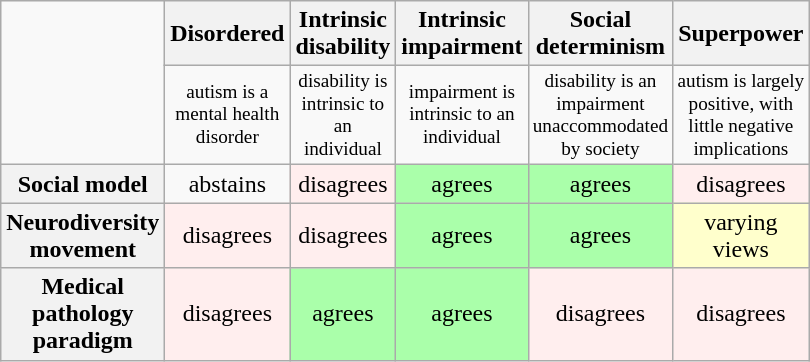<table class="wikitable mw-collapsible floatright" style="text-align: center;max-width: 30em">
<tr>
<td rowspan="2"></td>
<th>Disordered</th>
<th>Intrinsic disability</th>
<th>Intrinsic impairment</th>
<th>Social determinism</th>
<th>Superpower</th>
</tr>
<tr style="font-size: 80%">
<td>autism is a mental health disorder</td>
<td>disability is intrinsic to an individual</td>
<td>impairment is intrinsic to an individual</td>
<td>disability is an impairment unaccommodated by society</td>
<td>autism is largely positive, with little negative implications</td>
</tr>
<tr>
<th scope="row">Social model</th>
<td>abstains</td>
<td style="background-color: #fee;">disagrees</td>
<td style="background-color: #afa;">agrees</td>
<td style="background-color: #afa;">agrees</td>
<td style="background-color: #fee;">disagrees</td>
</tr>
<tr>
<th scope="row">Neurodiversity movement</th>
<td style="background-color: #fee;">disagrees</td>
<td style="background-color: #fee;">disagrees</td>
<td style="background-color: #afa;">agrees</td>
<td style="background-color: #afa;">agrees</td>
<td style="background-color: #ffc;">varying views</td>
</tr>
<tr>
<th scope="row">Medical pathology paradigm</th>
<td style="background-color: #fee;">disagrees</td>
<td style="background-color: #afa;">agrees</td>
<td style="background-color: #afa;">agrees</td>
<td style="background-color: #fee;">disagrees</td>
<td style="background-color: #fee;">disagrees</td>
</tr>
</table>
